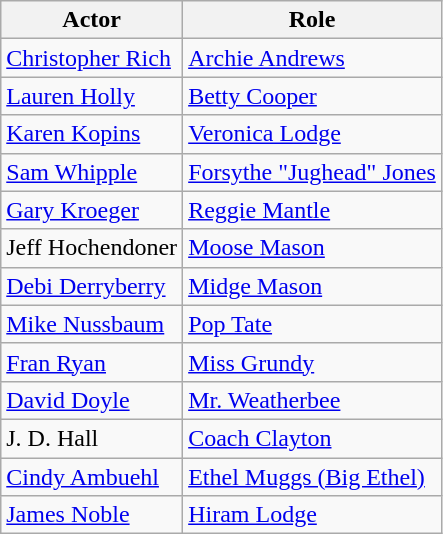<table class="wikitable">
<tr>
<th>Actor</th>
<th>Role</th>
</tr>
<tr>
<td><a href='#'>Christopher Rich</a></td>
<td><a href='#'>Archie Andrews</a></td>
</tr>
<tr>
<td><a href='#'>Lauren Holly</a></td>
<td><a href='#'>Betty Cooper</a></td>
</tr>
<tr>
<td><a href='#'>Karen Kopins</a></td>
<td><a href='#'>Veronica Lodge</a></td>
</tr>
<tr>
<td><a href='#'>Sam Whipple</a></td>
<td><a href='#'>Forsythe "Jughead" Jones</a></td>
</tr>
<tr>
<td><a href='#'>Gary Kroeger</a></td>
<td><a href='#'>Reggie Mantle</a></td>
</tr>
<tr>
<td>Jeff Hochendoner</td>
<td><a href='#'>Moose Mason</a></td>
</tr>
<tr>
<td><a href='#'>Debi Derryberry</a></td>
<td><a href='#'>Midge Mason</a></td>
</tr>
<tr>
<td><a href='#'>Mike Nussbaum</a></td>
<td><a href='#'>Pop Tate</a></td>
</tr>
<tr>
<td><a href='#'>Fran Ryan</a></td>
<td><a href='#'>Miss Grundy</a></td>
</tr>
<tr>
<td><a href='#'>David Doyle</a></td>
<td><a href='#'>Mr. Weatherbee</a></td>
</tr>
<tr>
<td>J. D. Hall</td>
<td><a href='#'>Coach Clayton</a></td>
</tr>
<tr>
<td><a href='#'>Cindy Ambuehl</a></td>
<td><a href='#'>Ethel Muggs (Big Ethel)</a></td>
</tr>
<tr>
<td><a href='#'>James Noble</a></td>
<td><a href='#'>Hiram Lodge</a></td>
</tr>
</table>
